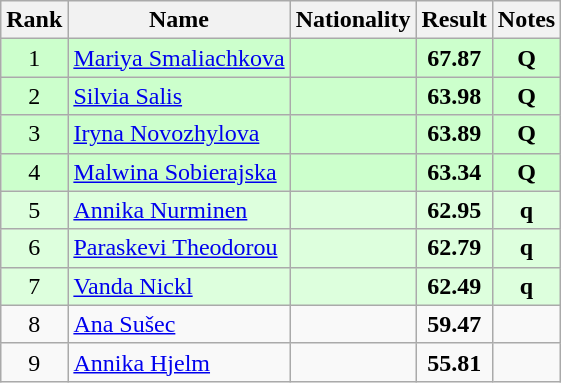<table class="wikitable sortable" style="text-align:center">
<tr>
<th>Rank</th>
<th>Name</th>
<th>Nationality</th>
<th>Result</th>
<th>Notes</th>
</tr>
<tr bgcolor=ccffcc>
<td>1</td>
<td align=left><a href='#'>Mariya Smaliachkova</a></td>
<td align=left></td>
<td><strong>67.87</strong></td>
<td><strong>Q</strong></td>
</tr>
<tr bgcolor=ccffcc>
<td>2</td>
<td align=left><a href='#'>Silvia Salis</a></td>
<td align=left></td>
<td><strong>63.98</strong></td>
<td><strong>Q</strong></td>
</tr>
<tr bgcolor=ccffcc>
<td>3</td>
<td align=left><a href='#'>Iryna Novozhylova</a></td>
<td align=left></td>
<td><strong>63.89</strong></td>
<td><strong>Q</strong></td>
</tr>
<tr bgcolor=ccffcc>
<td>4</td>
<td align=left><a href='#'>Malwina Sobierajska</a></td>
<td align=left></td>
<td><strong>63.34</strong></td>
<td><strong>Q</strong></td>
</tr>
<tr bgcolor=ddffdd>
<td>5</td>
<td align=left><a href='#'>Annika Nurminen</a></td>
<td align=left></td>
<td><strong>62.95</strong></td>
<td><strong>q</strong></td>
</tr>
<tr bgcolor=ddffdd>
<td>6</td>
<td align=left><a href='#'>Paraskevi Theodorou</a></td>
<td align=left></td>
<td><strong>62.79</strong></td>
<td><strong>q</strong></td>
</tr>
<tr bgcolor=ddffdd>
<td>7</td>
<td align=left><a href='#'>Vanda Nickl</a></td>
<td align=left></td>
<td><strong>62.49</strong></td>
<td><strong>q</strong></td>
</tr>
<tr>
<td>8</td>
<td align=left><a href='#'>Ana Sušec</a></td>
<td align=left></td>
<td><strong>59.47</strong></td>
<td></td>
</tr>
<tr>
<td>9</td>
<td align=left><a href='#'>Annika Hjelm</a></td>
<td align=left></td>
<td><strong>55.81</strong></td>
<td></td>
</tr>
</table>
